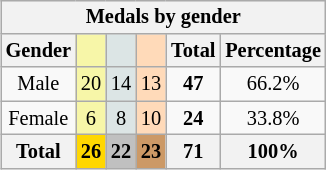<table class="wikitable" style="font-size:85%; float:right; text-align:center">
<tr style="background:#efefef;">
<th colspan=6>Medals by gender</th>
</tr>
<tr>
<th>Gender</th>
<td bgcolor=F7F6A8></td>
<td bgcolor=DCE5E5></td>
<td bgcolor=FFDAB9></td>
<th>Total</th>
<th>Percentage</th>
</tr>
<tr>
<td>Male</td>
<td bgcolor=F7F6A8>20</td>
<td bgcolor=DCE5E5>14</td>
<td bgcolor=FFDAB9>13</td>
<td><strong>47</strong></td>
<td>66.2%</td>
</tr>
<tr>
<td>Female</td>
<td bgcolor=F7F6A8>6</td>
<td bgcolor=DCE5E5>8</td>
<td bgcolor=FFDAB9>10</td>
<td><strong>24</strong></td>
<td>33.8%</td>
</tr>
<tr>
<th>Total</th>
<th style=background:gold>26</th>
<th style=background:silver>22</th>
<th style=background:#c96>23</th>
<th>71</th>
<th>100%</th>
</tr>
</table>
